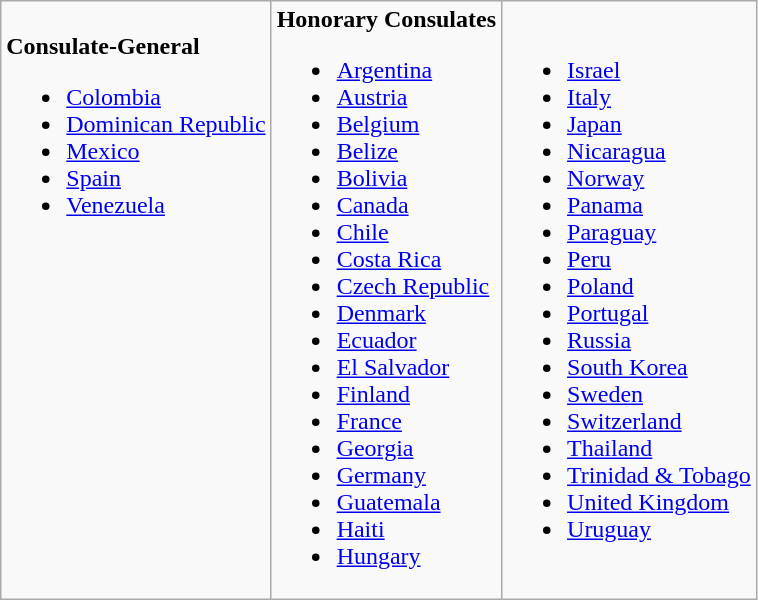<table class="wikitable">
<tr valign="top">
<td><br><strong>Consulate-General</strong><ul><li> <a href='#'>Colombia</a></li><li> <a href='#'>Dominican Republic</a></li><li> <a href='#'>Mexico</a></li><li> <a href='#'>Spain</a></li><li> <a href='#'>Venezuela</a></li></ul></td>
<td><strong>Honorary Consulates</strong><br><ul><li> <a href='#'>Argentina</a></li><li> <a href='#'>Austria</a></li><li> <a href='#'>Belgium</a></li><li> <a href='#'>Belize</a></li><li> <a href='#'>Bolivia</a></li><li> <a href='#'>Canada</a></li><li> <a href='#'>Chile</a></li><li> <a href='#'>Costa Rica</a></li><li> <a href='#'>Czech Republic</a></li><li> <a href='#'>Denmark</a></li><li> <a href='#'>Ecuador</a></li><li> <a href='#'>El Salvador</a></li><li> <a href='#'>Finland</a></li><li> <a href='#'>France</a></li><li> <a href='#'>Georgia</a></li><li> <a href='#'>Germany</a></li><li> <a href='#'>Guatemala</a></li><li> <a href='#'>Haiti</a></li><li> <a href='#'>Hungary</a></li></ul></td>
<td><br><ul><li> <a href='#'>Israel</a></li><li> <a href='#'>Italy</a></li><li> <a href='#'>Japan</a></li><li> <a href='#'>Nicaragua</a></li><li> <a href='#'>Norway</a></li><li> <a href='#'>Panama</a></li><li> <a href='#'>Paraguay</a></li><li> <a href='#'>Peru</a></li><li> <a href='#'>Poland</a></li><li> <a href='#'>Portugal</a></li><li> <a href='#'>Russia</a></li><li> <a href='#'>South Korea</a></li><li> <a href='#'>Sweden</a></li><li>   <a href='#'>Switzerland</a></li><li> <a href='#'>Thailand</a></li><li> <a href='#'>Trinidad & Tobago</a></li><li> <a href='#'>United Kingdom</a></li><li> <a href='#'>Uruguay</a></li></ul></td>
</tr>
</table>
